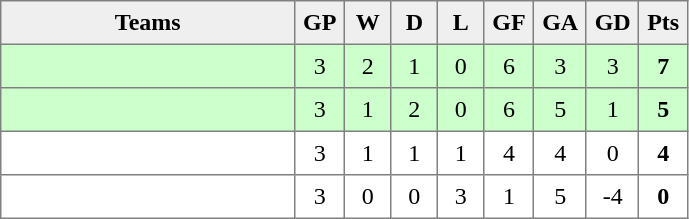<table style=border-collapse:collapse border=1 cellspacing=0 cellpadding=5>
<tr align=center bgcolor=#efefef>
<th width=185>Teams</th>
<th width=20>GP</th>
<th width=20>W</th>
<th width=20>D</th>
<th width=20>L</th>
<th width=20>GF</th>
<th width=20>GA</th>
<th width=20>GD</th>
<th width=20>Pts</th>
</tr>
<tr align=center style="background:#ccffcc;">
<td style="text-align:left;"></td>
<td>3</td>
<td>2</td>
<td>1</td>
<td>0</td>
<td>6</td>
<td>3</td>
<td>3</td>
<td><strong>7</strong></td>
</tr>
<tr align=center style="background:#ccffcc;">
<td style="text-align:left;"></td>
<td>3</td>
<td>1</td>
<td>2</td>
<td>0</td>
<td>6</td>
<td>5</td>
<td>1</td>
<td><strong>5</strong></td>
</tr>
<tr align=center>
<td style="text-align:left;"></td>
<td>3</td>
<td>1</td>
<td>1</td>
<td>1</td>
<td>4</td>
<td>4</td>
<td>0</td>
<td><strong>4</strong></td>
</tr>
<tr align=center>
<td style="text-align:left;"></td>
<td>3</td>
<td>0</td>
<td>0</td>
<td>3</td>
<td>1</td>
<td>5</td>
<td>-4</td>
<td><strong>0</strong></td>
</tr>
</table>
